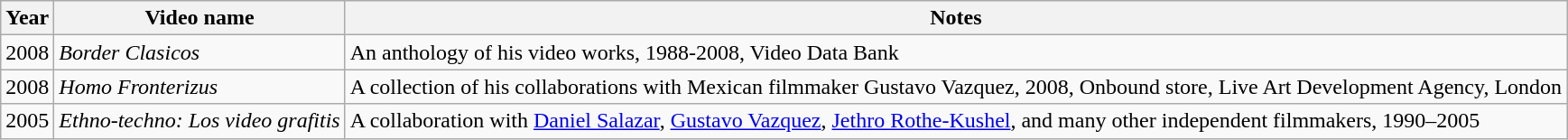<table class="wikitable">
<tr>
<th>Year</th>
<th>Video name</th>
<th>Notes</th>
</tr>
<tr>
<td>2008</td>
<td><em>Border Clasicos</em></td>
<td>An anthology of his video works, 1988-2008, Video Data Bank</td>
</tr>
<tr>
<td>2008</td>
<td><em>Homo Fronterizus</em></td>
<td>A collection of his collaborations with Mexican filmmaker Gustavo Vazquez, 2008, Onbound store, Live Art Development Agency, London</td>
</tr>
<tr>
<td>2005</td>
<td><em>Ethno-techno: Los video grafitis</em></td>
<td>A collaboration with <a href='#'>Daniel Salazar</a>, <a href='#'>Gustavo Vazquez</a>, <a href='#'>Jethro Rothe-Kushel</a>, and many other independent filmmakers, 1990–2005</td>
</tr>
</table>
